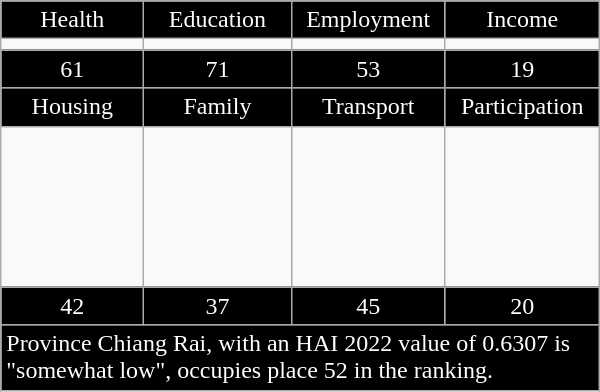<table class="wikitable floatright" style="width:400px;">
<tr>
<td style="text-align:center; width:100px; background:black; color:white;">Health</td>
<td style="text-align:center; width:100px; background:black; color:white;">Education</td>
<td style="text-align:center; width:100px; background:black; color:white;">Employment</td>
<td style="text-align:center; width:100px; background:black; color:white;">Income</td>
</tr>
<tr>
<td></td>
<td></td>
<td></td>
<td></td>
</tr>
<tr>
<td style="text-align:center; background:black; color:white;">61</td>
<td style="text-align:center; background:black; color:white;">71</td>
<td style="text-align:center; background:black; color:white;">53</td>
<td style="text-align:center; background:black; color:white;">19</td>
</tr>
<tr>
<td style="text-align:center; background:black; color:white;">Housing</td>
<td style="text-align:center; background:black; color:white;">Family</td>
<td style="text-align:center; background:black; color:white;">Transport</td>
<td style="text-align:center; background:black; color:white;">Participation</td>
</tr>
<tr>
<td style="height:100px;"></td>
<td></td>
<td></td>
<td></td>
</tr>
<tr>
<td style="text-align:center; background:black; color:white;">42</td>
<td style="text-align:center; background:black; color:white;">37</td>
<td style="text-align:center; background:black; color:white;">45</td>
<td style="text-align:center; background:black; color:white;">20</td>
</tr>
<tr>
<td colspan="4"; style="background:black; color:white;">Province Chiang Rai, with an HAI 2022 value of 0.6307 is "somewhat low", occupies place 52 in the ranking.</td>
</tr>
</table>
